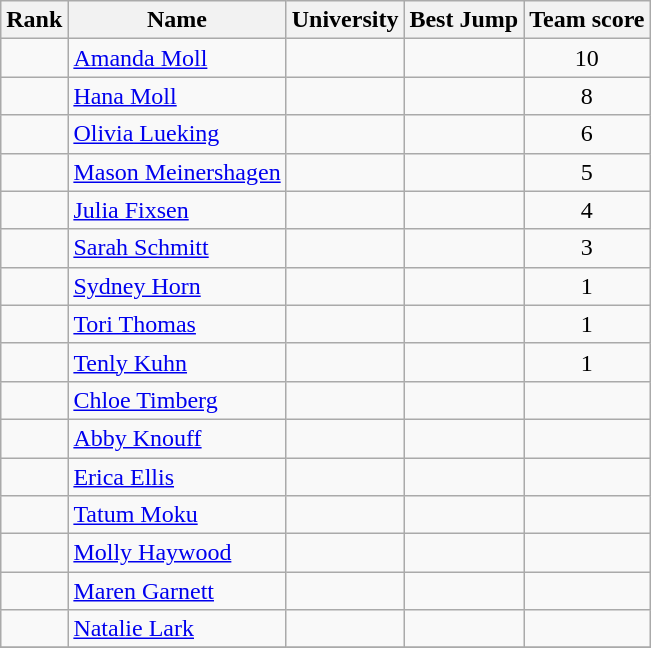<table class="wikitable sortable" style="text-align:center">
<tr>
<th>Rank</th>
<th>Name</th>
<th>University</th>
<th>Best Jump</th>
<th>Team score</th>
</tr>
<tr>
<td></td>
<td align=left><a href='#'>Amanda Moll</a></td>
<td></td>
<td><strong></strong></td>
<td>10 </td>
</tr>
<tr>
<td></td>
<td align=left><a href='#'>Hana Moll</a></td>
<td></td>
<td><strong></strong></td>
<td>8</td>
</tr>
<tr>
<td></td>
<td align=left> <a href='#'>Olivia Lueking</a></td>
<td></td>
<td><strong></strong></td>
<td>6</td>
</tr>
<tr>
<td></td>
<td align=left><a href='#'>Mason Meinershagen</a></td>
<td></td>
<td><strong></strong></td>
<td>5</td>
</tr>
<tr>
<td></td>
<td align=left><a href='#'>Julia Fixsen</a></td>
<td></td>
<td><strong></strong></td>
<td>4</td>
</tr>
<tr>
<td></td>
<td align=left> <a href='#'>Sarah Schmitt</a></td>
<td></td>
<td><strong></strong></td>
<td>3</td>
</tr>
<tr>
<td></td>
<td align=left><a href='#'>Sydney Horn</a></td>
<td></td>
<td><strong></strong></td>
<td>1</td>
</tr>
<tr>
<td></td>
<td align=left> <a href='#'>Tori Thomas</a></td>
<td></td>
<td><strong></strong></td>
<td>1</td>
</tr>
<tr>
<td></td>
<td align=left><a href='#'>Tenly Kuhn</a></td>
<td></td>
<td><strong></strong></td>
<td>1</td>
</tr>
<tr>
<td></td>
<td align=left><a href='#'>Chloe Timberg</a></td>
<td></td>
<td><strong></strong></td>
<td></td>
</tr>
<tr>
<td></td>
<td align=left><a href='#'>Abby Knouff</a></td>
<td></td>
<td><strong></strong></td>
<td></td>
</tr>
<tr>
<td></td>
<td align=left><a href='#'>Erica Ellis</a></td>
<td></td>
<td><strong></strong></td>
<td></td>
</tr>
<tr>
<td></td>
<td align=left><a href='#'>Tatum Moku</a></td>
<td></td>
<td><strong></strong></td>
<td></td>
</tr>
<tr>
<td></td>
<td align=left><a href='#'>Molly Haywood</a></td>
<td></td>
<td><strong></strong></td>
<td></td>
</tr>
<tr>
<td></td>
<td align=left><a href='#'>Maren Garnett</a></td>
<td></td>
<td><strong></strong></td>
<td></td>
</tr>
<tr>
<td></td>
<td align=left><a href='#'>Natalie Lark</a></td>
<td></td>
<td><strong></strong></td>
<td></td>
</tr>
<tr>
</tr>
</table>
